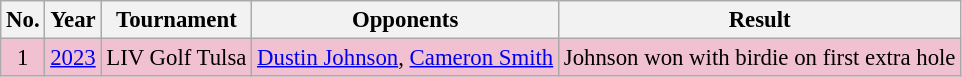<table class="wikitable" style="font-size:95%;">
<tr>
<th>No.</th>
<th>Year</th>
<th>Tournament</th>
<th>Opponents</th>
<th>Result</th>
</tr>
<tr style="background:#F2C1D1;">
<td align=center>1</td>
<td><a href='#'>2023</a></td>
<td>LIV Golf Tulsa</td>
<td> <a href='#'>Dustin Johnson</a>,  <a href='#'>Cameron Smith</a></td>
<td>Johnson won with birdie on first extra hole</td>
</tr>
</table>
